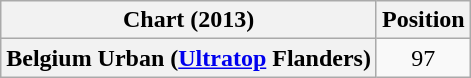<table class="wikitable plainrowheaders" border="1">
<tr>
<th scope="col">Chart (2013)</th>
<th scope="col">Position</th>
</tr>
<tr>
<th scope="row">Belgium Urban (<a href='#'>Ultratop</a> Flanders)</th>
<td align=center>97</td>
</tr>
</table>
